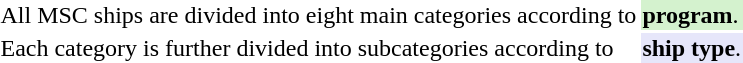<table>
<tr>
<td>All MSC ships are divided into eight main categories according to</td>
<td style="background: #D4F2CE;"><strong>program</strong>.</td>
</tr>
<tr>
<td>Each category is further divided into subcategories according to</td>
<td style="background: lavender;"><strong>ship type</strong>.</td>
</tr>
</table>
